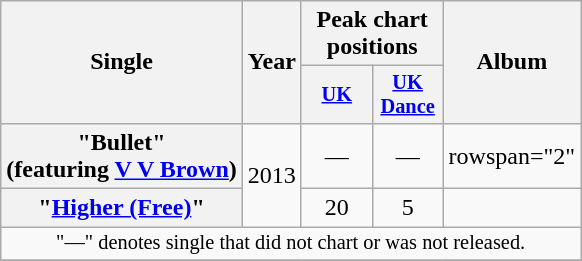<table class="wikitable plainrowheaders" style="text-align:center;">
<tr>
<th scope="col" rowspan="2">Single</th>
<th scope="col" rowspan="2">Year</th>
<th scope="col" colspan="2">Peak chart positions</th>
<th scope="col" rowspan="2">Album</th>
</tr>
<tr>
<th scope="col" style="width:3em;font-size:85%;"><a href='#'>UK</a><br></th>
<th scope="col" style="width:3em;font-size:85%;"><a href='#'>UK<br>Dance</a><br></th>
</tr>
<tr>
<th scope="row">"Bullet"<br><span>(featuring <a href='#'>V V Brown</a>)</span></th>
<td rowspan="2">2013</td>
<td>—</td>
<td>—</td>
<td>rowspan="2" </td>
</tr>
<tr>
<th scope="row">"<a href='#'>Higher (Free)</a>"</th>
<td>20</td>
<td>5</td>
</tr>
<tr>
<td colspan="18" style="font-size:85%">"—" denotes single that did not chart or was not released.</td>
</tr>
<tr>
</tr>
</table>
